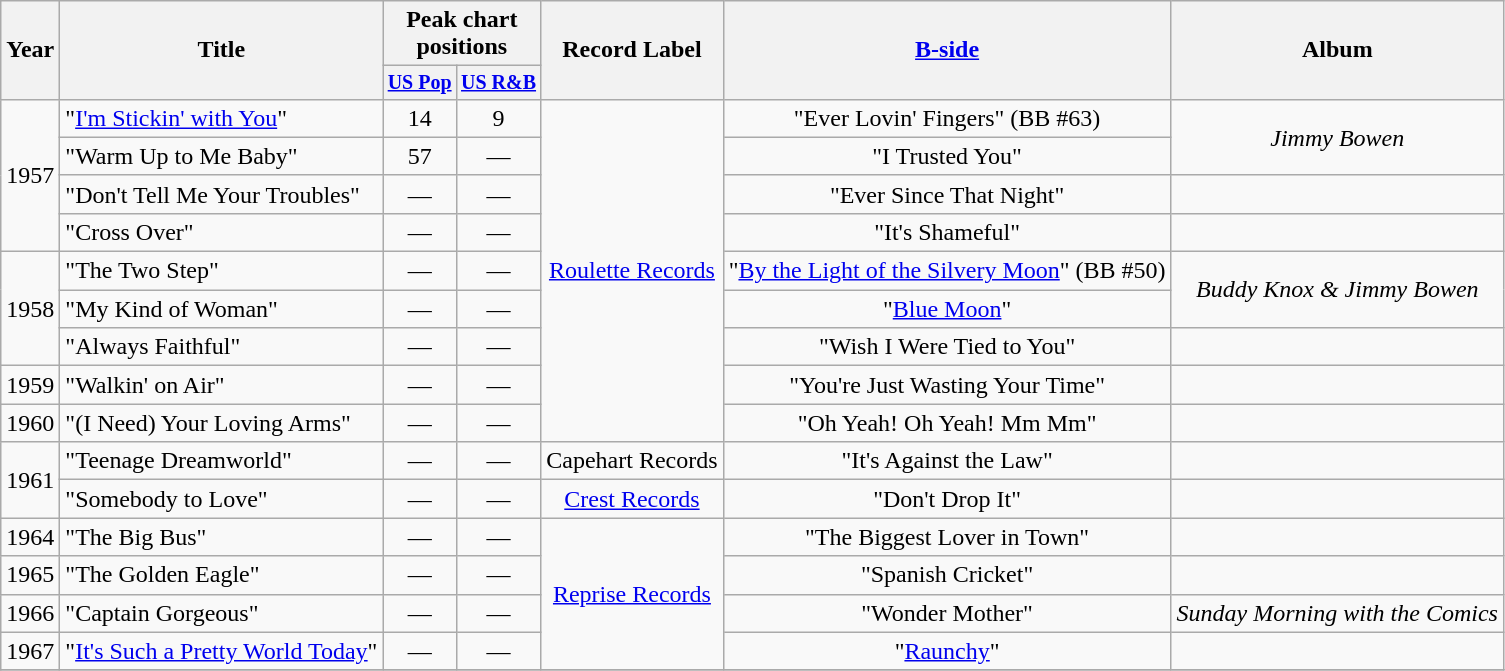<table class="wikitable" style=text-align:center;>
<tr>
<th rowspan="2">Year</th>
<th rowspan="2">Title</th>
<th colspan="2">Peak chart<br>positions</th>
<th rowspan="2">Record Label</th>
<th rowspan="2"><a href='#'>B-side</a></th>
<th rowspan="2">Album</th>
</tr>
<tr style="font-size:smaller;">
<th align=centre><a href='#'>US Pop</a></th>
<th align=centre><a href='#'>US R&B</a></th>
</tr>
<tr>
<td rowspan="4">1957</td>
<td align=left>"<a href='#'>I'm Stickin' with You</a>"</td>
<td>14</td>
<td>9</td>
<td rowspan="9"><a href='#'>Roulette Records</a></td>
<td>"Ever Lovin' Fingers" (BB #63)</td>
<td rowspan="2"><em>Jimmy Bowen</em></td>
</tr>
<tr>
<td align=left>"Warm Up to Me Baby"</td>
<td>57</td>
<td>—</td>
<td>"I Trusted You"</td>
</tr>
<tr>
<td align=left>"Don't Tell Me Your Troubles"</td>
<td>—</td>
<td>—</td>
<td>"Ever Since That Night"</td>
<td rowspan="1"></td>
</tr>
<tr>
<td align=left>"Cross Over"</td>
<td>—</td>
<td>—</td>
<td>"It's Shameful"</td>
<td rowspan="1"></td>
</tr>
<tr>
<td rowspan="3">1958</td>
<td align=left>"The Two Step"</td>
<td>—</td>
<td>—</td>
<td>"<a href='#'>By the Light of the Silvery Moon</a>" (BB #50)</td>
<td rowspan="2"><em>Buddy Knox & Jimmy Bowen</em></td>
</tr>
<tr>
<td align=left>"My Kind of Woman"</td>
<td>—</td>
<td>—</td>
<td>"<a href='#'>Blue Moon</a>"</td>
</tr>
<tr>
<td align=left>"Always Faithful"</td>
<td>—</td>
<td>—</td>
<td>"Wish I Were Tied to You"</td>
<td rowspan="1"></td>
</tr>
<tr>
<td rowspan="1">1959</td>
<td align=left>"Walkin' on Air"</td>
<td>—</td>
<td>—</td>
<td>"You're Just Wasting Your Time"</td>
<td rowspan="1"></td>
</tr>
<tr>
<td rowspan="1">1960</td>
<td align=left>"(I Need) Your Loving Arms"</td>
<td>—</td>
<td>—</td>
<td>"Oh Yeah! Oh Yeah! Mm Mm"</td>
<td rowspan="1"></td>
</tr>
<tr>
<td rowspan="2">1961</td>
<td align=left>"Teenage Dreamworld"</td>
<td>—</td>
<td>—</td>
<td rowspan="1">Capehart Records</td>
<td>"It's Against the Law"</td>
<td rowspan="1"></td>
</tr>
<tr>
<td align=left>"Somebody to Love"</td>
<td>—</td>
<td>—</td>
<td rowspan="1"><a href='#'>Crest Records</a></td>
<td>"Don't Drop It"</td>
<td rowspan="1"></td>
</tr>
<tr>
<td rowspan="1">1964</td>
<td align=left>"The Big Bus"</td>
<td>—</td>
<td>—</td>
<td rowspan="4"><a href='#'>Reprise Records</a></td>
<td>"The Biggest Lover in Town"</td>
<td rowspan="1"></td>
</tr>
<tr>
<td rowspan="1">1965</td>
<td align=left>"The Golden Eagle"</td>
<td>—</td>
<td>—</td>
<td>"Spanish Cricket"</td>
<td rowspan="1"></td>
</tr>
<tr>
<td rowspan="1">1966</td>
<td align=left>"Captain Gorgeous"</td>
<td>—</td>
<td>—</td>
<td>"Wonder Mother"</td>
<td rowspan="1"><em>Sunday Morning with the Comics</em></td>
</tr>
<tr>
<td rowspan="1">1967</td>
<td align=left>"<a href='#'>It's Such a Pretty World Today</a>"</td>
<td>—</td>
<td>—</td>
<td>"<a href='#'>Raunchy</a>"</td>
<td rowspan="1"></td>
</tr>
<tr>
</tr>
</table>
